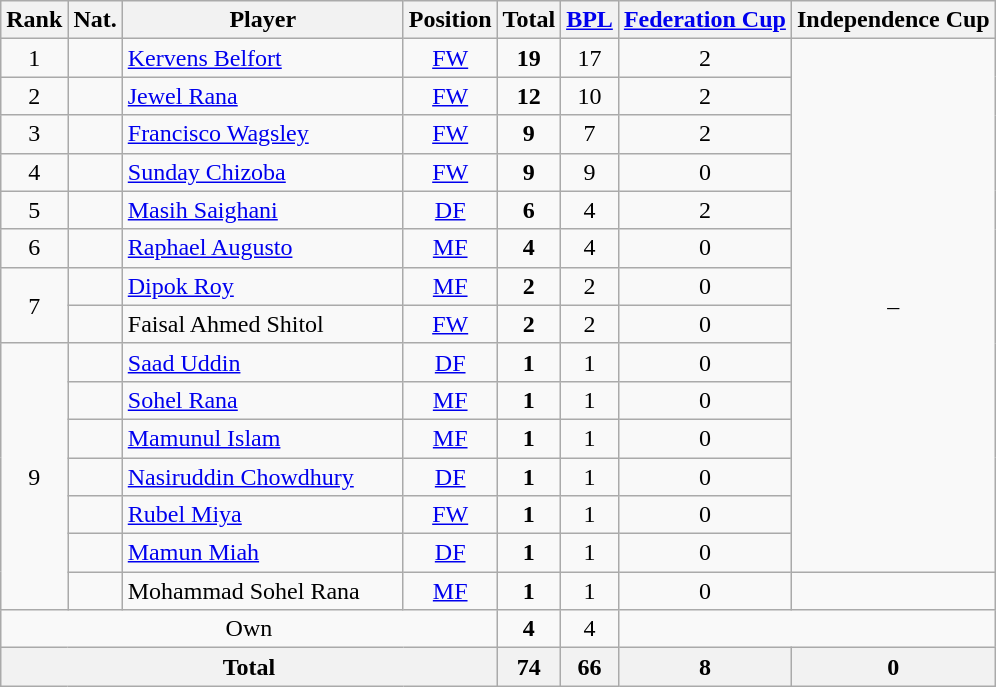<table class="wikitable" style="text-align:center">
<tr>
<th>Rank</th>
<th>Nat.</th>
<th style="width:180px;">Player</th>
<th>Position</th>
<th>Total</th>
<th><a href='#'>BPL</a></th>
<th><a href='#'>Federation Cup</a></th>
<th>Independence Cup</th>
</tr>
<tr>
<td>1</td>
<td></td>
<td align="left"><a href='#'>Kervens Belfort</a></td>
<td><a href='#'>FW</a></td>
<td><strong>19</strong></td>
<td>17</td>
<td>2</td>
<td rowspan="14">–</td>
</tr>
<tr>
<td>2</td>
<td></td>
<td align="left"><a href='#'>Jewel Rana</a></td>
<td><a href='#'>FW</a></td>
<td><strong>12</strong></td>
<td>10</td>
<td>2</td>
</tr>
<tr>
<td>3</td>
<td></td>
<td align="left"><a href='#'>Francisco Wagsley</a></td>
<td><a href='#'>FW</a></td>
<td align="center"><strong>9</strong></td>
<td align="center">7</td>
<td>2</td>
</tr>
<tr>
<td>4</td>
<td></td>
<td align="left"><a href='#'>Sunday Chizoba</a></td>
<td><a href='#'>FW</a></td>
<td><strong>9</strong></td>
<td>9</td>
<td>0</td>
</tr>
<tr>
<td>5</td>
<td></td>
<td align="left"><a href='#'>Masih Saighani</a></td>
<td><a href='#'>DF</a></td>
<td><strong>6</strong></td>
<td>4</td>
<td>2</td>
</tr>
<tr>
<td>6</td>
<td></td>
<td align="left"><a href='#'>Raphael Augusto</a></td>
<td><a href='#'>MF</a></td>
<td><strong>4</strong></td>
<td>4</td>
<td>0</td>
</tr>
<tr>
<td rowspan="2">7</td>
<td></td>
<td align="left"><a href='#'>Dipok Roy</a></td>
<td><a href='#'>MF</a></td>
<td><strong>2</strong></td>
<td>2</td>
<td>0</td>
</tr>
<tr>
<td></td>
<td align="left">Faisal Ahmed Shitol</td>
<td><a href='#'>FW</a></td>
<td><strong>2</strong></td>
<td>2</td>
<td>0</td>
</tr>
<tr>
<td rowspan="7">9</td>
<td></td>
<td align="left"><a href='#'>Saad Uddin</a></td>
<td><a href='#'>DF</a></td>
<td><strong>1</strong></td>
<td>1</td>
<td>0</td>
</tr>
<tr>
<td></td>
<td align=left><a href='#'>Sohel Rana</a></td>
<td><a href='#'>MF</a></td>
<td><strong>1</strong></td>
<td>1</td>
<td>0</td>
</tr>
<tr>
<td></td>
<td align="left"><a href='#'>Mamunul Islam</a></td>
<td><a href='#'>MF</a></td>
<td><strong>1</strong></td>
<td>1</td>
<td>0</td>
</tr>
<tr>
<td></td>
<td align=left><a href='#'>Nasiruddin Chowdhury</a></td>
<td><a href='#'>DF</a></td>
<td><strong>1</strong></td>
<td>1</td>
<td>0</td>
</tr>
<tr>
<td></td>
<td align=left><a href='#'>Rubel Miya</a></td>
<td><a href='#'>FW</a></td>
<td><strong>1</strong></td>
<td>1</td>
<td>0</td>
</tr>
<tr>
<td></td>
<td align=left><a href='#'>Mamun Miah</a></td>
<td><a href='#'>DF</a></td>
<td><strong>1</strong></td>
<td>1</td>
<td>0</td>
</tr>
<tr>
<td></td>
<td align=left>Mohammad Sohel Rana</td>
<td><a href='#'>MF</a></td>
<td><strong>1</strong></td>
<td>1</td>
<td>0</td>
<td></td>
</tr>
<tr>
<td colspan="4">Own</td>
<td><strong>4</strong></td>
<td>4</td>
</tr>
<tr>
<th colspan="4" align="center">Total</th>
<th align="center">74</th>
<th align="center">66</th>
<th align="center">8</th>
<th>0</th>
</tr>
</table>
